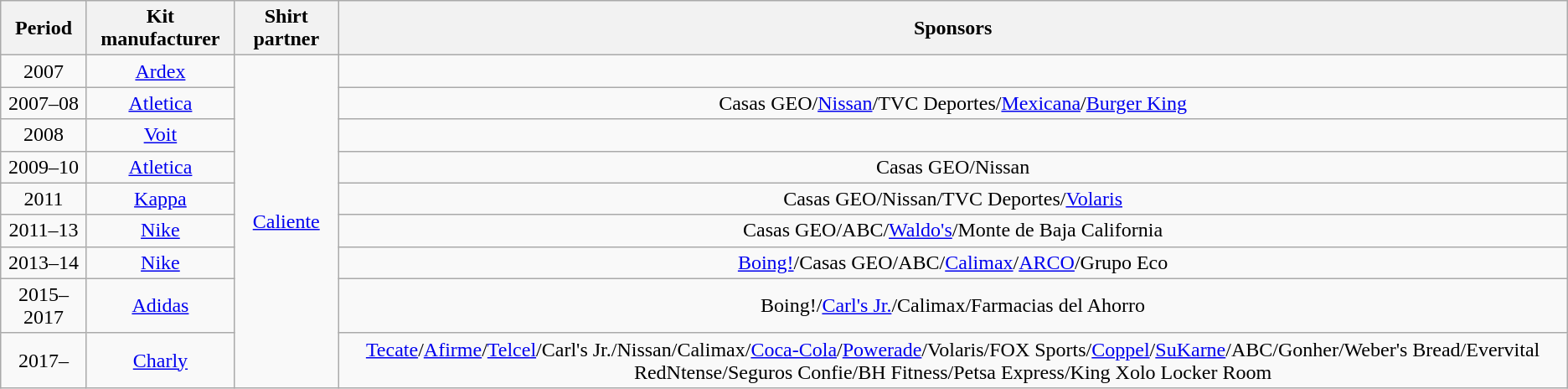<table class="wikitable" style="text-align: center">
<tr>
<th>Period</th>
<th>Kit manufacturer</th>
<th>Shirt partner</th>
<th>Sponsors</th>
</tr>
<tr>
<td>2007</td>
<td><a href='#'>Ardex</a></td>
<td rowspan=9><a href='#'>Caliente</a></td>
<td></td>
</tr>
<tr>
<td>2007–08</td>
<td><a href='#'>Atletica</a></td>
<td>Casas GEO/<a href='#'>Nissan</a>/TVC Deportes/<a href='#'>Mexicana</a>/<a href='#'>Burger King</a></td>
</tr>
<tr>
<td>2008</td>
<td><a href='#'>Voit</a></td>
<td></td>
</tr>
<tr>
<td>2009–10</td>
<td><a href='#'>Atletica</a></td>
<td>Casas GEO/Nissan</td>
</tr>
<tr>
<td>2011</td>
<td><a href='#'>Kappa</a></td>
<td>Casas GEO/Nissan/TVC Deportes/<a href='#'>Volaris</a></td>
</tr>
<tr>
<td>2011–13</td>
<td><a href='#'>Nike</a></td>
<td>Casas GEO/ABC/<a href='#'>Waldo's</a>/Monte de Baja California</td>
</tr>
<tr>
<td>2013–14</td>
<td><a href='#'>Nike</a></td>
<td><a href='#'>Boing!</a>/Casas GEO/ABC/<a href='#'>Calimax</a>/<a href='#'>ARCO</a>/Grupo Eco</td>
</tr>
<tr>
<td>2015–2017</td>
<td><a href='#'>Adidas</a></td>
<td>Boing!/<a href='#'>Carl's Jr.</a>/Calimax/Farmacias del Ahorro</td>
</tr>
<tr>
<td>2017–</td>
<td><a href='#'>Charly</a></td>
<td><a href='#'>Tecate</a>/<a href='#'>Afirme</a>/<a href='#'>Telcel</a>/Carl's Jr./Nissan/Calimax/<a href='#'>Coca-Cola</a>/<a href='#'>Powerade</a>/Volaris/FOX Sports/<a href='#'>Coppel</a>/<a href='#'>SuKarne</a>/ABC/Gonher/Weber's Bread/Evervital RedNtense/Seguros Confie/BH Fitness/Petsa Express/King Xolo Locker Room</td>
</tr>
</table>
